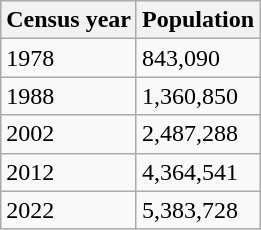<table class="wikitable sortable">
<tr>
<th>Census year</th>
<th>Population</th>
</tr>
<tr>
<td>1978</td>
<td>843,090</td>
</tr>
<tr>
<td>1988</td>
<td>1,360,850</td>
</tr>
<tr>
<td>2002</td>
<td>2,487,288</td>
</tr>
<tr>
<td>2012</td>
<td>4,364,541</td>
</tr>
<tr>
<td>2022</td>
<td>5,383,728</td>
</tr>
</table>
